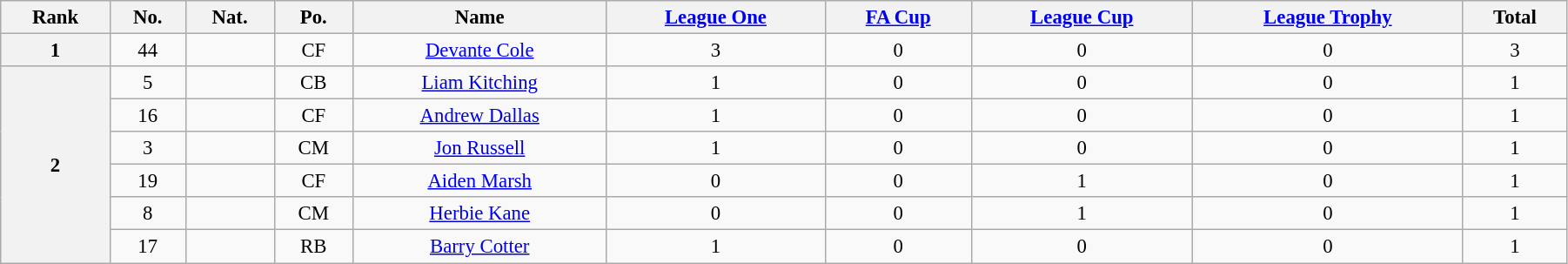<table class="wikitable" style="text-align:center; font-size:95%; width:95%;">
<tr>
<th>Rank</th>
<th>No.</th>
<th>Nat.</th>
<th>Po.</th>
<th>Name</th>
<th><a href='#'>League One</a></th>
<th><a href='#'>FA Cup</a></th>
<th><a href='#'>League Cup</a></th>
<th><a href='#'>League Trophy</a></th>
<th>Total</th>
</tr>
<tr>
<th>1</th>
<td>44</td>
<td></td>
<td>CF</td>
<td><a href='#'>Devante Cole</a></td>
<td>3</td>
<td>0</td>
<td>0</td>
<td>0</td>
<td>3</td>
</tr>
<tr>
<th rowspan="6">2</th>
<td>5</td>
<td></td>
<td>CB</td>
<td><a href='#'>Liam Kitching</a></td>
<td>1</td>
<td>0</td>
<td>0</td>
<td>0</td>
<td>1</td>
</tr>
<tr>
<td>16</td>
<td></td>
<td>CF</td>
<td><a href='#'>Andrew Dallas</a></td>
<td>1</td>
<td>0</td>
<td>0</td>
<td>0</td>
<td>1</td>
</tr>
<tr>
<td>3</td>
<td></td>
<td>CM</td>
<td><a href='#'>Jon Russell</a></td>
<td>1</td>
<td>0</td>
<td>0</td>
<td>0</td>
<td>1</td>
</tr>
<tr>
<td>19</td>
<td></td>
<td>CF</td>
<td><a href='#'>Aiden Marsh</a></td>
<td>0</td>
<td>0</td>
<td>1</td>
<td>0</td>
<td>1</td>
</tr>
<tr>
<td>8</td>
<td></td>
<td>CM</td>
<td><a href='#'>Herbie Kane</a></td>
<td>0</td>
<td>0</td>
<td>1</td>
<td>0</td>
<td>1</td>
</tr>
<tr>
<td>17</td>
<td></td>
<td>RB</td>
<td><a href='#'>Barry Cotter</a></td>
<td>1</td>
<td>0</td>
<td>0</td>
<td>0</td>
<td>1</td>
</tr>
</table>
